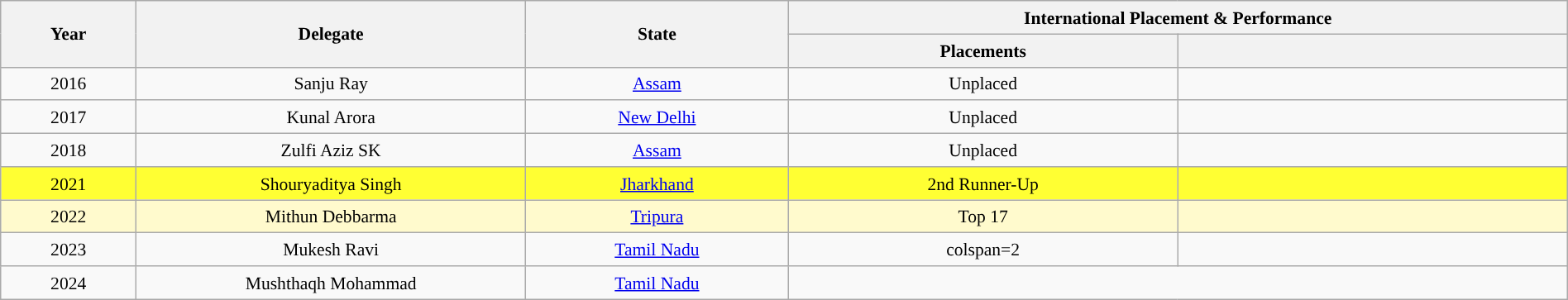<table class="wikitable" style="text-align:center; line-height:20px; font-size:90%; width:100%;">
<tr>
<th rowspan="2"  width=100px>Year</th>
<th rowspan="2"  width=300px>Delegate</th>
<th rowspan="2"  width=200px>State</th>
<th colspan="2"  width=100px>International Placement & Performance</th>
</tr>
<tr>
<th width=300px>Placements</th>
<th width=300px></th>
</tr>
<tr>
<td>2016</td>
<td>Sanju Ray</td>
<td><a href='#'>Assam</a></td>
<td>Unplaced</td>
<td></td>
</tr>
<tr>
<td>2017</td>
<td>Kunal Arora</td>
<td><a href='#'>New Delhi</a></td>
<td>Unplaced</td>
<td></td>
</tr>
<tr>
<td>2018</td>
<td>Zulfi Aziz SK</td>
<td><a href='#'>Assam</a></td>
<td>Unplaced</td>
<td></td>
</tr>
<tr style="background-color:#FFFF33;">
<td>2021</td>
<td>Shouryaditya Singh</td>
<td><a href='#'>Jharkhand</a></td>
<td>2nd Runner-Up</td>
<td></td>
</tr>
<tr style="background-color:#FFFACD;">
<td>2022</td>
<td>Mithun Debbarma</td>
<td><a href='#'>Tripura</a></td>
<td>Top 17</td>
<td></td>
</tr>
<tr>
<td>2023</td>
<td>Mukesh Ravi</td>
<td><a href='#'>Tamil Nadu</a></td>
<td>colspan=2 </td>
</tr>
<tr>
<td>2024</td>
<td>Mushthaqh Mohammad</td>
<td><a href='#'>Tamil Nadu</a></td>
<td colspan=2></td>
</tr>
</table>
